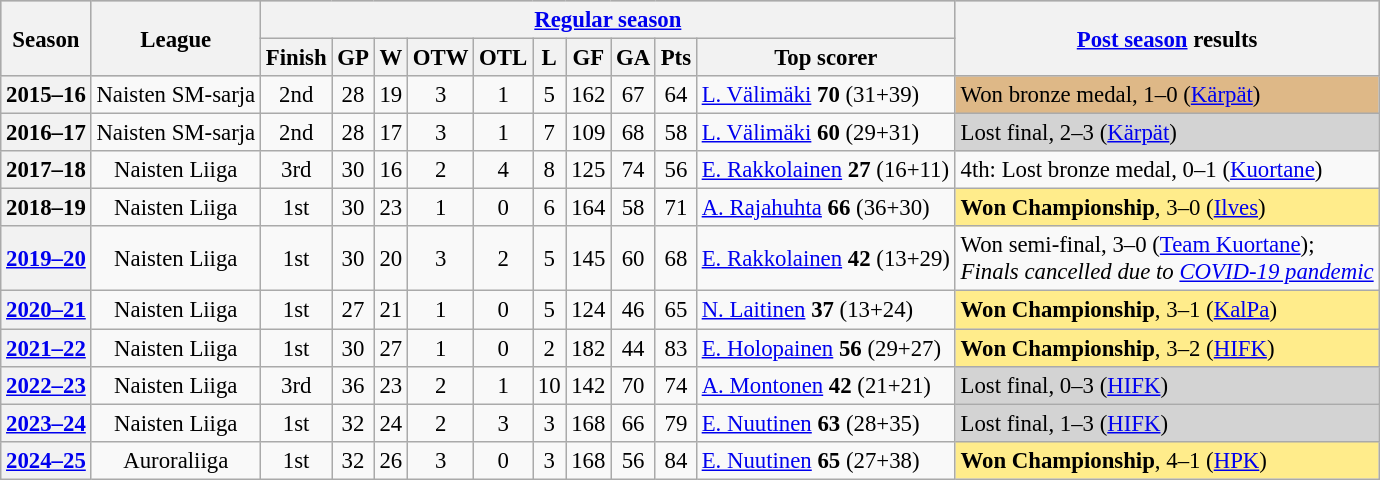<table class="wikitable" style="text-align: center; font-size: 95%">
<tr style="background:#c0c0c0">
<th rowspan="2">Season</th>
<th rowspan="2">League</th>
<th colspan="10"><a href='#'>Regular season</a></th>
<th rowspan="2"><a href='#'>Post season</a> results</th>
</tr>
<tr>
<th>Finish</th>
<th>GP</th>
<th>W</th>
<th>OTW</th>
<th>OTL</th>
<th>L</th>
<th>GF</th>
<th>GA</th>
<th>Pts</th>
<th>Top scorer</th>
</tr>
<tr>
<th>2015–16</th>
<td>Naisten SM-sarja</td>
<td>2nd</td>
<td>28</td>
<td>19</td>
<td>3</td>
<td>1</td>
<td>5</td>
<td>162</td>
<td>67</td>
<td>64</td>
<td align=left> <a href='#'>L. Välimäki</a> <strong>70</strong> (31+39)</td>
<td align=left style="background:#DEB887"> Won bronze medal, 1–0 (<a href='#'>Kärpät</a>)</td>
</tr>
<tr>
<th>2016–17</th>
<td>Naisten SM-sarja</td>
<td>2nd</td>
<td>28</td>
<td>17</td>
<td>3</td>
<td>1</td>
<td>7</td>
<td>109</td>
<td>68</td>
<td>58</td>
<td align=left> <a href='#'>L. Välimäki</a> <strong>60</strong> (29+31)</td>
<td align=left style="background:#D3D3D3"> Lost final, 2–3 (<a href='#'>Kärpät</a>)</td>
</tr>
<tr>
<th>2017–18</th>
<td>Naisten Liiga</td>
<td>3rd</td>
<td>30</td>
<td>16</td>
<td>2</td>
<td>4</td>
<td>8</td>
<td>125</td>
<td>74</td>
<td>56</td>
<td align=left> <a href='#'>E. Rakkolainen</a> <strong>27</strong> (16+11)</td>
<td align=left>4th: Lost bronze medal, 0–1 (<a href='#'>Kuortane</a>)</td>
</tr>
<tr>
<th>2018–19</th>
<td>Naisten Liiga</td>
<td>1st</td>
<td>30</td>
<td>23</td>
<td>1</td>
<td>0</td>
<td>6</td>
<td>164</td>
<td>58</td>
<td>71</td>
<td align=left> <a href='#'>A. Rajahuhta</a> <strong>66</strong> (36+30)</td>
<td align=left style="background:#FFEC8B;"> <strong>Won Championship</strong>, 3–0 (<a href='#'>Ilves</a>)</td>
</tr>
<tr>
<th><a href='#'>2019–20</a></th>
<td>Naisten Liiga</td>
<td>1st</td>
<td>30</td>
<td>20</td>
<td>3</td>
<td>2</td>
<td>5</td>
<td>145</td>
<td>60</td>
<td>68</td>
<td align=left> <a href='#'>E. Rakkolainen</a> <strong>42</strong> (13+29)</td>
<td align=left>Won semi-final, 3–0 (<a href='#'>Team Kuortane</a>);<br><em>Finals cancelled due to <a href='#'>COVID-19 pandemic</a></em></td>
</tr>
<tr>
<th><a href='#'>2020–21</a></th>
<td>Naisten Liiga</td>
<td>1st</td>
<td>27</td>
<td>21</td>
<td>1</td>
<td>0</td>
<td>5</td>
<td>124</td>
<td>46</td>
<td>65</td>
<td align=left> <a href='#'>N. Laitinen</a> <strong>37</strong> (13+24)</td>
<td align=left style="background:#FFEC8B;"> <strong>Won Championship</strong>, 3–1 (<a href='#'>KalPa</a>)</td>
</tr>
<tr>
<th><a href='#'>2021–22</a></th>
<td>Naisten Liiga</td>
<td>1st</td>
<td>30</td>
<td>27</td>
<td>1</td>
<td>0</td>
<td>2</td>
<td>182</td>
<td>44</td>
<td>83</td>
<td align=left> <a href='#'>E. Holopainen</a> <strong>56</strong> (29+27)</td>
<td align=left style="background:#FFEC8B;"> <strong>Won Championship</strong>, 3–2 (<a href='#'>HIFK</a>)</td>
</tr>
<tr>
<th><a href='#'>2022–23</a></th>
<td>Naisten Liiga</td>
<td>3rd</td>
<td>36</td>
<td>23</td>
<td>2</td>
<td>1</td>
<td>10</td>
<td>142</td>
<td>70</td>
<td>74</td>
<td align=left> <a href='#'>A. Montonen</a> <strong>42</strong> (21+21)</td>
<td align=left style="background:#D3D3D3"> Lost final, 0–3 (<a href='#'>HIFK</a>)</td>
</tr>
<tr>
<th><a href='#'>2023–24</a></th>
<td>Naisten Liiga</td>
<td>1st</td>
<td>32</td>
<td>24</td>
<td>2</td>
<td>3</td>
<td>3</td>
<td>168</td>
<td>66</td>
<td>79</td>
<td align=left> <a href='#'>E. Nuutinen</a> <strong>63</strong> (28+35)</td>
<td align=left style="background:#D3D3D3"> Lost final, 1–3 (<a href='#'>HIFK</a>)</td>
</tr>
<tr>
<th><a href='#'>2024–25</a></th>
<td>Auroraliiga</td>
<td>1st</td>
<td>32</td>
<td>26</td>
<td>3</td>
<td>0</td>
<td>3</td>
<td>168</td>
<td>56</td>
<td>84</td>
<td align=left> <a href='#'>E. Nuutinen</a> <strong>65</strong> (27+38)</td>
<td align=left style="background:#FFEC8B;"> <strong>Won Championship</strong>, 4–1 (<a href='#'>HPK</a>)</td>
</tr>
</table>
